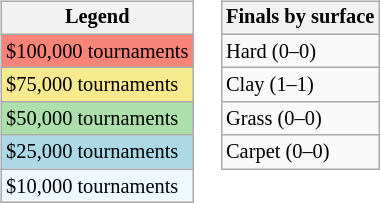<table>
<tr valign=top>
<td><br><table class=wikitable style="font-size:85%">
<tr>
<th>Legend</th>
</tr>
<tr style="background:#f88379;">
<td>$100,000 tournaments</td>
</tr>
<tr style="background:#f7e98e;">
<td>$75,000 tournaments</td>
</tr>
<tr style="background:#addfad;">
<td>$50,000 tournaments</td>
</tr>
<tr style="background:lightblue;">
<td>$25,000 tournaments</td>
</tr>
<tr style="background:#f0f8ff;">
<td>$10,000 tournaments</td>
</tr>
</table>
</td>
<td><br><table class=wikitable style="font-size:85%">
<tr>
<th>Finals by surface</th>
</tr>
<tr>
<td>Hard (0–0)</td>
</tr>
<tr>
<td>Clay (1–1)</td>
</tr>
<tr>
<td>Grass (0–0)</td>
</tr>
<tr>
<td>Carpet (0–0)</td>
</tr>
</table>
</td>
</tr>
</table>
